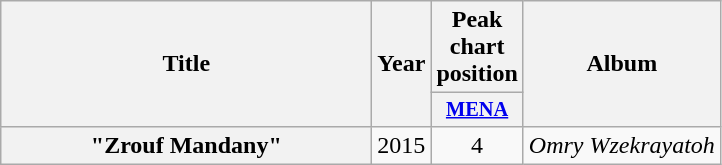<table class="wikitable plainrowheaders" style="text-align:center;">
<tr>
<th scope="col" rowspan="2" style="width:15em;">Title</th>
<th scope="col" rowspan="2" style="width:1em;">Year</th>
<th>Peak chart position</th>
<th scope="col" rowspan="2">Album</th>
</tr>
<tr>
<th scope="col" style="width:3em;font-size:85%;"><a href='#'>MENA</a><br></th>
</tr>
<tr>
<th scope="row">"Zrouf Mandany"</th>
<td>2015</td>
<td>4</td>
<td><em>Omry Wzekrayatoh</em></td>
</tr>
</table>
